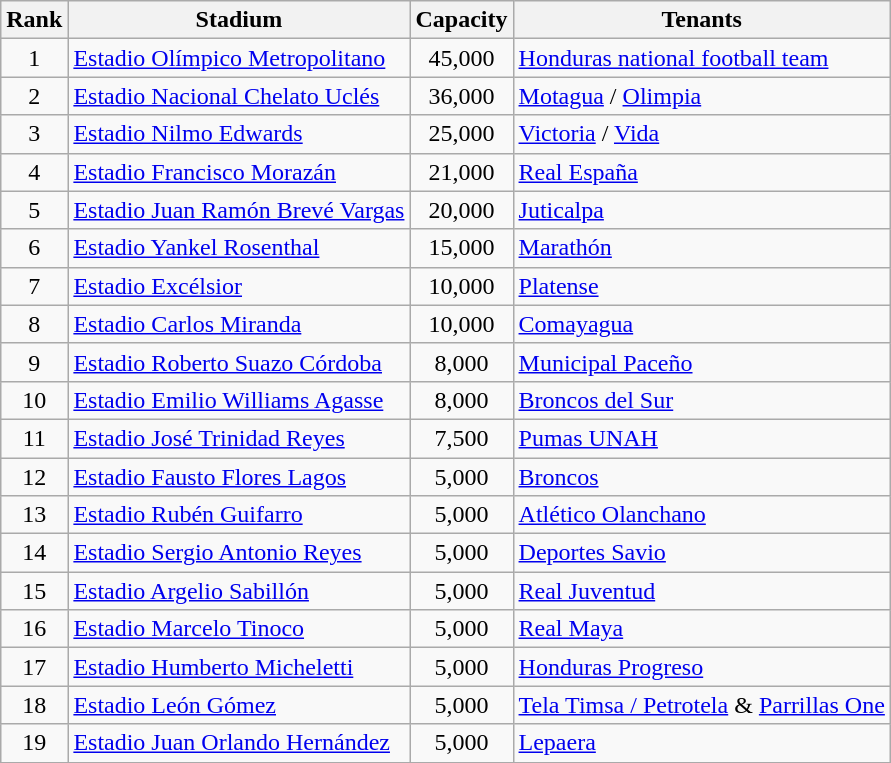<table class="wikitable">
<tr>
<th>Rank</th>
<th>Stadium</th>
<th>Capacity</th>
<th>Tenants</th>
</tr>
<tr>
<td style="text-align:center;">1</td>
<td><a href='#'>Estadio Olímpico Metropolitano</a></td>
<td style="text-align:center;">45,000</td>
<td><a href='#'>Honduras national football team</a></td>
</tr>
<tr>
<td style="text-align:center;">2</td>
<td><a href='#'>Estadio Nacional Chelato Uclés</a></td>
<td style="text-align:center;">36,000</td>
<td><a href='#'>Motagua</a> / <a href='#'>Olimpia</a></td>
</tr>
<tr>
<td style="text-align:center;">3</td>
<td><a href='#'>Estadio Nilmo Edwards</a></td>
<td style="text-align:center;">25,000</td>
<td><a href='#'>Victoria</a> / <a href='#'>Vida</a></td>
</tr>
<tr>
<td style="text-align:center;">4</td>
<td><a href='#'>Estadio Francisco Morazán</a></td>
<td style="text-align:center;">21,000</td>
<td><a href='#'>Real España</a></td>
</tr>
<tr>
<td style="text-align:center;">5</td>
<td><a href='#'>Estadio Juan Ramón Brevé Vargas</a></td>
<td style="text-align:center;">20,000</td>
<td><a href='#'>Juticalpa</a></td>
</tr>
<tr>
<td style="text-align:center;">6</td>
<td><a href='#'>Estadio Yankel Rosenthal</a></td>
<td style="text-align:center;">15,000</td>
<td><a href='#'>Marathón</a></td>
</tr>
<tr>
<td style="text-align:center;">7</td>
<td><a href='#'>Estadio Excélsior</a></td>
<td style="text-align:center;">10,000</td>
<td><a href='#'>Platense</a></td>
</tr>
<tr>
<td style="text-align:center;">8</td>
<td><a href='#'>Estadio Carlos Miranda</a></td>
<td style="text-align:center;">10,000</td>
<td><a href='#'>Comayagua</a></td>
</tr>
<tr>
<td style="text-align:center;">9</td>
<td><a href='#'>Estadio Roberto Suazo Córdoba</a></td>
<td style="text-align:center;">8,000</td>
<td><a href='#'>Municipal Paceño</a></td>
</tr>
<tr>
<td style="text-align:center;">10</td>
<td><a href='#'>Estadio Emilio Williams Agasse</a></td>
<td style="text-align:center;">8,000</td>
<td><a href='#'>Broncos del Sur</a></td>
</tr>
<tr>
<td style="text-align:center;">11</td>
<td><a href='#'>Estadio José Trinidad Reyes</a></td>
<td style="text-align:center;">7,500</td>
<td><a href='#'>Pumas UNAH</a></td>
</tr>
<tr>
<td style="text-align:center;">12</td>
<td><a href='#'>Estadio Fausto Flores Lagos</a></td>
<td style="text-align:center;">5,000</td>
<td><a href='#'>Broncos</a></td>
</tr>
<tr>
<td style="text-align:center;">13</td>
<td><a href='#'>Estadio Rubén Guifarro</a></td>
<td style="text-align:center;">5,000</td>
<td><a href='#'>Atlético Olanchano</a></td>
</tr>
<tr>
<td style="text-align:center;">14</td>
<td><a href='#'>Estadio Sergio Antonio Reyes</a></td>
<td style="text-align:center;">5,000</td>
<td><a href='#'>Deportes Savio</a></td>
</tr>
<tr>
<td style="text-align:center;">15</td>
<td><a href='#'>Estadio Argelio Sabillón</a></td>
<td style="text-align:center;">5,000</td>
<td><a href='#'>Real Juventud</a></td>
</tr>
<tr>
<td style="text-align:center;">16</td>
<td><a href='#'>Estadio Marcelo Tinoco</a></td>
<td style="text-align:center;">5,000</td>
<td><a href='#'>Real Maya</a></td>
</tr>
<tr>
<td style="text-align:center;">17</td>
<td><a href='#'>Estadio Humberto Micheletti</a></td>
<td style="text-align:center;">5,000</td>
<td><a href='#'>Honduras Progreso</a></td>
</tr>
<tr>
<td style="text-align:center;">18</td>
<td><a href='#'>Estadio León Gómez</a></td>
<td style="text-align:center;">5,000</td>
<td><a href='#'>Tela Timsa / Petrotela</a> & <a href='#'>Parrillas One</a></td>
</tr>
<tr>
<td style="text-align:center;">19</td>
<td><a href='#'>Estadio Juan Orlando Hernández</a></td>
<td style="text-align:center;">5,000</td>
<td><a href='#'>Lepaera</a></td>
</tr>
<tr>
</tr>
</table>
